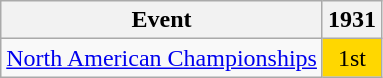<table class="wikitable">
<tr>
<th>Event</th>
<th>1931</th>
</tr>
<tr>
<td><a href='#'>North American Championships</a></td>
<td align="center" bgcolor="gold">1st</td>
</tr>
</table>
